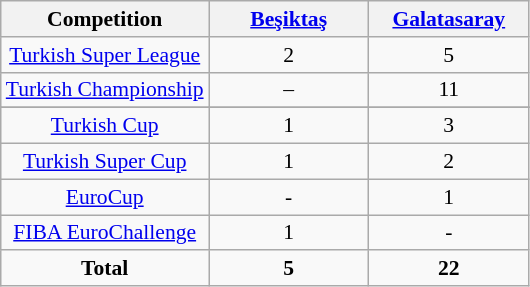<table class="wikitable" style="text-align:center;font-size:90%">
<tr>
<th>Competition</th>
<th width="100"><a href='#'>Beşiktaş</a></th>
<th width="100"><a href='#'>Galatasaray</a></th>
</tr>
<tr>
<td><a href='#'>Turkish Super League</a></td>
<td>2</td>
<td>5</td>
</tr>
<tr>
<td><a href='#'>Turkish Championship</a></td>
<td>–</td>
<td>11</td>
</tr>
<tr>
</tr>
<tr>
<td><a href='#'>Turkish Cup</a></td>
<td>1</td>
<td>3</td>
</tr>
<tr>
<td><a href='#'>Turkish Super Cup</a></td>
<td>1</td>
<td>2</td>
</tr>
<tr>
<td><a href='#'>EuroCup</a></td>
<td>-</td>
<td>1</td>
</tr>
<tr>
<td><a href='#'>FIBA EuroChallenge</a></td>
<td>1</td>
<td>-</td>
</tr>
<tr>
<td><strong>Total</strong></td>
<td><strong>5</strong></td>
<td><strong>22</strong></td>
</tr>
</table>
